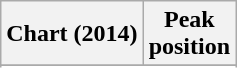<table class="wikitable sortable plainrowheaders" style="text-align:center">
<tr>
<th scope="col">Chart (2014)</th>
<th scope="col">Peak<br>position</th>
</tr>
<tr>
</tr>
<tr>
</tr>
<tr>
</tr>
</table>
